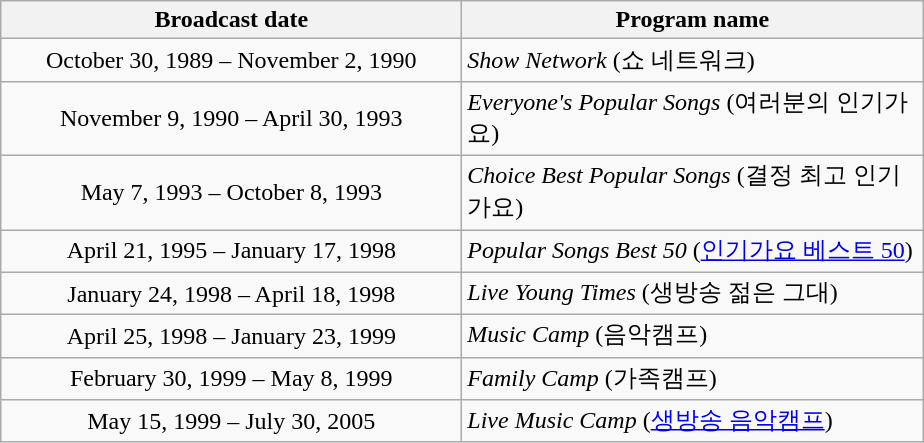<table class="wikitable">
<tr>
<th width='300px'>Broadcast date</th>
<th width='300px'>Program name</th>
</tr>
<tr>
<td align="center">October 30, 1989 – November 2, 1990</td>
<td><em>Show Network</em> (쇼 네트워크)</td>
</tr>
<tr>
<td align="center">November 9, 1990 – April 30, 1993</td>
<td><em>Everyone's Popular Songs</em> (여러분의 인기가요)</td>
</tr>
<tr>
<td align="center">May 7, 1993 – October 8, 1993</td>
<td><em>Choice Best Popular Songs</em> (결정 최고 인기가요)</td>
</tr>
<tr>
<td align="center">April 21, 1995 – January 17, 1998</td>
<td><em>Popular Songs Best 50</em> (<a href='#'>인기가요 베스트 50</a>)</td>
</tr>
<tr>
<td align="center">January 24, 1998 – April 18, 1998</td>
<td><em>Live Young Times</em> (생방송 젊은 그대)</td>
</tr>
<tr>
<td align="center">April 25, 1998 – January 23, 1999</td>
<td><em>Music Camp</em> (음악캠프)</td>
</tr>
<tr>
<td align="center">February 30, 1999 – May 8, 1999</td>
<td><em>Family Camp</em> (가족캠프)</td>
</tr>
<tr>
<td align="center">May 15, 1999 – July 30, 2005</td>
<td><em>Live Music Camp</em> (<a href='#'>생방송 음악캠프</a>)</td>
</tr>
</table>
